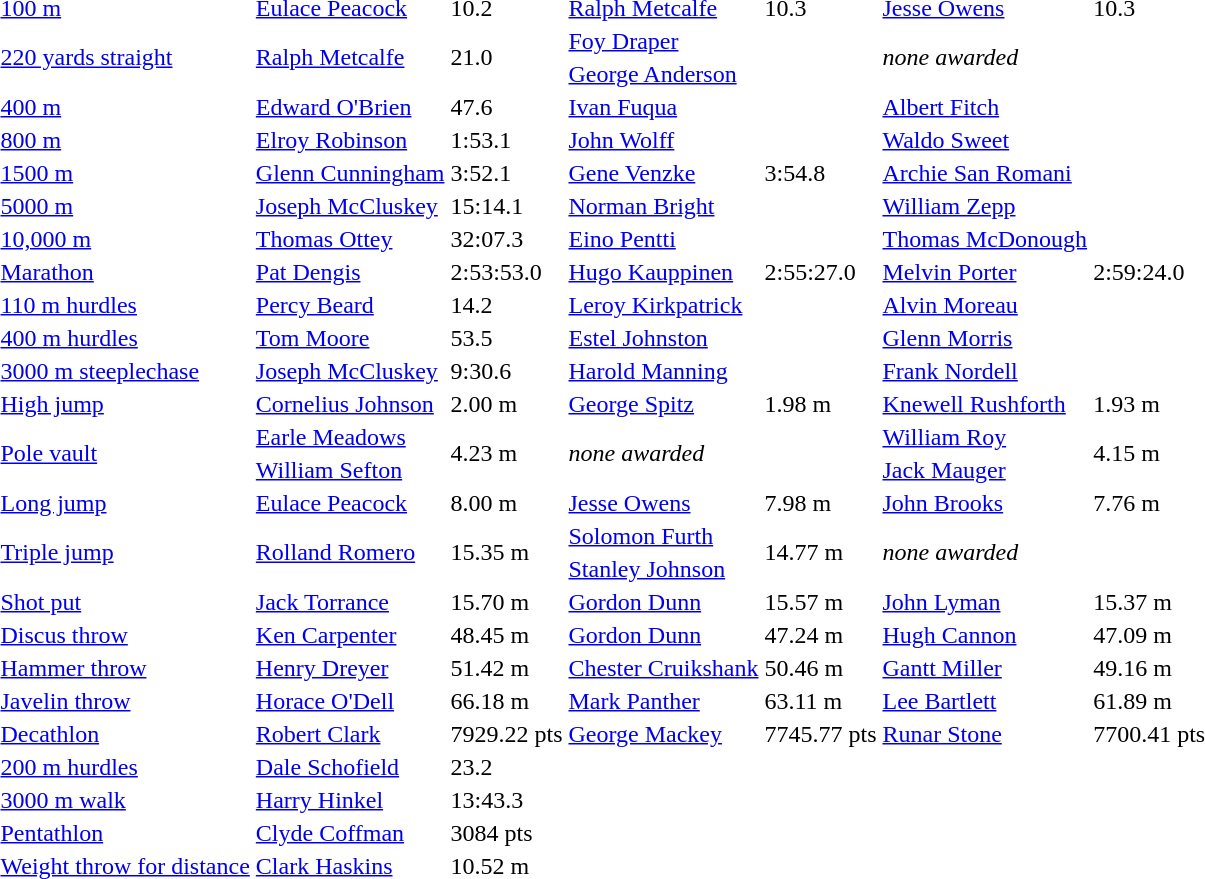<table>
<tr>
<td><a href='#'>100 m</a></td>
<td><a href='#'>Eulace Peacock</a></td>
<td>10.2 </td>
<td><a href='#'>Ralph Metcalfe</a></td>
<td>10.3  </td>
<td><a href='#'>Jesse Owens</a></td>
<td>10.3  </td>
</tr>
<tr>
<td rowspan=2><a href='#'>220 yards straight</a></td>
<td rowspan=2><a href='#'>Ralph Metcalfe</a></td>
<td rowspan=2>21.0 </td>
<td><a href='#'>Foy Draper</a></td>
<td rowspan=2></td>
<td rowspan=2 colspan=2><em>none awarded</em></td>
</tr>
<tr>
<td rowspan=1><a href='#'>George Anderson</a></td>
</tr>
<tr>
<td><a href='#'>400 m</a></td>
<td><a href='#'>Edward O'Brien</a></td>
<td>47.6</td>
<td><a href='#'>Ivan Fuqua</a></td>
<td></td>
<td><a href='#'>Albert Fitch</a></td>
<td></td>
</tr>
<tr>
<td><a href='#'>800 m</a></td>
<td><a href='#'>Elroy Robinson</a></td>
<td>1:53.1</td>
<td><a href='#'>John Wolff</a></td>
<td></td>
<td><a href='#'>Waldo Sweet</a></td>
<td></td>
</tr>
<tr>
<td><a href='#'>1500 m</a></td>
<td><a href='#'>Glenn Cunningham</a></td>
<td>3:52.1</td>
<td><a href='#'>Gene Venzke</a></td>
<td>3:54.8</td>
<td><a href='#'>Archie San Romani</a></td>
<td></td>
</tr>
<tr>
<td><a href='#'>5000 m</a></td>
<td><a href='#'>Joseph McCluskey</a></td>
<td>15:14.1</td>
<td><a href='#'>Norman Bright</a></td>
<td></td>
<td><a href='#'>William Zepp</a></td>
<td></td>
</tr>
<tr>
<td><a href='#'>10,000 m</a></td>
<td><a href='#'>Thomas Ottey</a></td>
<td>32:07.3</td>
<td><a href='#'>Eino Pentti</a></td>
<td></td>
<td><a href='#'>Thomas McDonough</a></td>
<td></td>
</tr>
<tr>
<td><a href='#'>Marathon</a></td>
<td><a href='#'>Pat Dengis</a></td>
<td>2:53:53.0</td>
<td><a href='#'>Hugo Kauppinen</a></td>
<td>2:55:27.0</td>
<td><a href='#'>Melvin Porter</a></td>
<td>2:59:24.0</td>
</tr>
<tr>
<td><a href='#'>110 m hurdles</a></td>
<td><a href='#'>Percy Beard</a></td>
<td>14.2 </td>
<td><a href='#'>Leroy Kirkpatrick</a></td>
<td></td>
<td><a href='#'>Alvin Moreau</a></td>
<td></td>
</tr>
<tr>
<td><a href='#'>400 m hurdles</a></td>
<td><a href='#'>Tom Moore</a></td>
<td>53.5</td>
<td><a href='#'>Estel Johnston</a></td>
<td></td>
<td><a href='#'>Glenn Morris</a></td>
<td></td>
</tr>
<tr>
<td><a href='#'>3000 m steeplechase</a></td>
<td><a href='#'>Joseph McCluskey</a></td>
<td>9:30.6</td>
<td><a href='#'>Harold Manning</a></td>
<td></td>
<td><a href='#'>Frank Nordell</a></td>
<td></td>
</tr>
<tr>
<td><a href='#'>High jump</a></td>
<td><a href='#'>Cornelius Johnson</a></td>
<td>2.00 m</td>
<td><a href='#'>George Spitz</a></td>
<td>1.98 m</td>
<td><a href='#'>Knewell Rushforth</a></td>
<td>1.93 m</td>
</tr>
<tr>
<td rowspan=2><a href='#'>Pole vault</a></td>
<td><a href='#'>Earle Meadows</a></td>
<td rowspan=2>4.23 m</td>
<td rowspan=2 colspan=2><em>none awarded</em></td>
<td><a href='#'>William Roy</a></td>
<td rowspan=2>4.15 m</td>
</tr>
<tr>
<td rowspan=1><a href='#'>William Sefton</a></td>
<td><a href='#'>Jack Mauger</a></td>
</tr>
<tr>
<td><a href='#'>Long jump</a></td>
<td><a href='#'>Eulace Peacock</a></td>
<td>8.00 m</td>
<td><a href='#'>Jesse Owens</a></td>
<td>7.98 m</td>
<td><a href='#'>John Brooks</a></td>
<td>7.76 m</td>
</tr>
<tr>
<td rowspan=2><a href='#'>Triple jump</a></td>
<td rowspan=2><a href='#'>Rolland Romero</a></td>
<td rowspan=2>15.35 m</td>
<td><a href='#'>Solomon Furth</a></td>
<td rowspan=2>14.77 m</td>
<td rowspan=2 colspan=2><em>none awarded</em></td>
</tr>
<tr>
<td rowspan=1><a href='#'>Stanley Johnson</a></td>
</tr>
<tr>
<td><a href='#'>Shot put</a></td>
<td><a href='#'>Jack Torrance</a></td>
<td>15.70 m</td>
<td><a href='#'>Gordon Dunn</a></td>
<td>15.57 m</td>
<td><a href='#'>John Lyman</a></td>
<td>15.37 m</td>
</tr>
<tr>
<td><a href='#'>Discus throw</a></td>
<td><a href='#'>Ken Carpenter</a></td>
<td>48.45 m</td>
<td><a href='#'>Gordon Dunn</a></td>
<td>47.24 m</td>
<td><a href='#'>Hugh Cannon</a></td>
<td>47.09 m</td>
</tr>
<tr>
<td><a href='#'>Hammer throw</a></td>
<td><a href='#'>Henry Dreyer</a></td>
<td>51.42 m</td>
<td><a href='#'>Chester Cruikshank</a></td>
<td>50.46 m</td>
<td><a href='#'>Gantt Miller</a></td>
<td>49.16 m</td>
</tr>
<tr>
<td><a href='#'>Javelin throw</a></td>
<td><a href='#'>Horace O'Dell</a></td>
<td>66.18 m</td>
<td><a href='#'>Mark Panther</a></td>
<td>63.11 m</td>
<td><a href='#'>Lee Bartlett</a></td>
<td>61.89 m</td>
</tr>
<tr>
<td><a href='#'>Decathlon</a></td>
<td><a href='#'>Robert Clark</a></td>
<td>7929.22 pts</td>
<td><a href='#'>George Mackey</a></td>
<td>7745.77 pts</td>
<td><a href='#'>Runar Stone</a></td>
<td>7700.41 pts</td>
</tr>
<tr>
<td><a href='#'>200 m hurdles</a></td>
<td><a href='#'>Dale Schofield</a></td>
<td>23.2</td>
<td></td>
<td></td>
<td></td>
<td></td>
</tr>
<tr>
<td><a href='#'>3000 m walk</a></td>
<td><a href='#'>Harry Hinkel</a></td>
<td>13:43.3</td>
<td></td>
<td></td>
<td></td>
<td></td>
</tr>
<tr>
<td><a href='#'>Pentathlon</a></td>
<td><a href='#'>Clyde Coffman</a></td>
<td>3084 pts</td>
<td></td>
<td></td>
<td></td>
<td></td>
</tr>
<tr>
<td><a href='#'>Weight throw for distance</a></td>
<td><a href='#'>Clark Haskins</a></td>
<td>10.52 m</td>
<td></td>
<td></td>
<td></td>
<td></td>
</tr>
</table>
